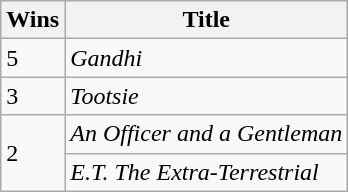<table class="wikitable">
<tr>
<th>Wins</th>
<th>Title</th>
</tr>
<tr>
<td>5</td>
<td><em>Gandhi</em></td>
</tr>
<tr>
<td>3</td>
<td><em>Tootsie</em></td>
</tr>
<tr>
<td rowspan="2">2</td>
<td><em>An Officer and a Gentleman</em></td>
</tr>
<tr>
<td><em>E.T. The Extra-Terrestrial</em></td>
</tr>
</table>
